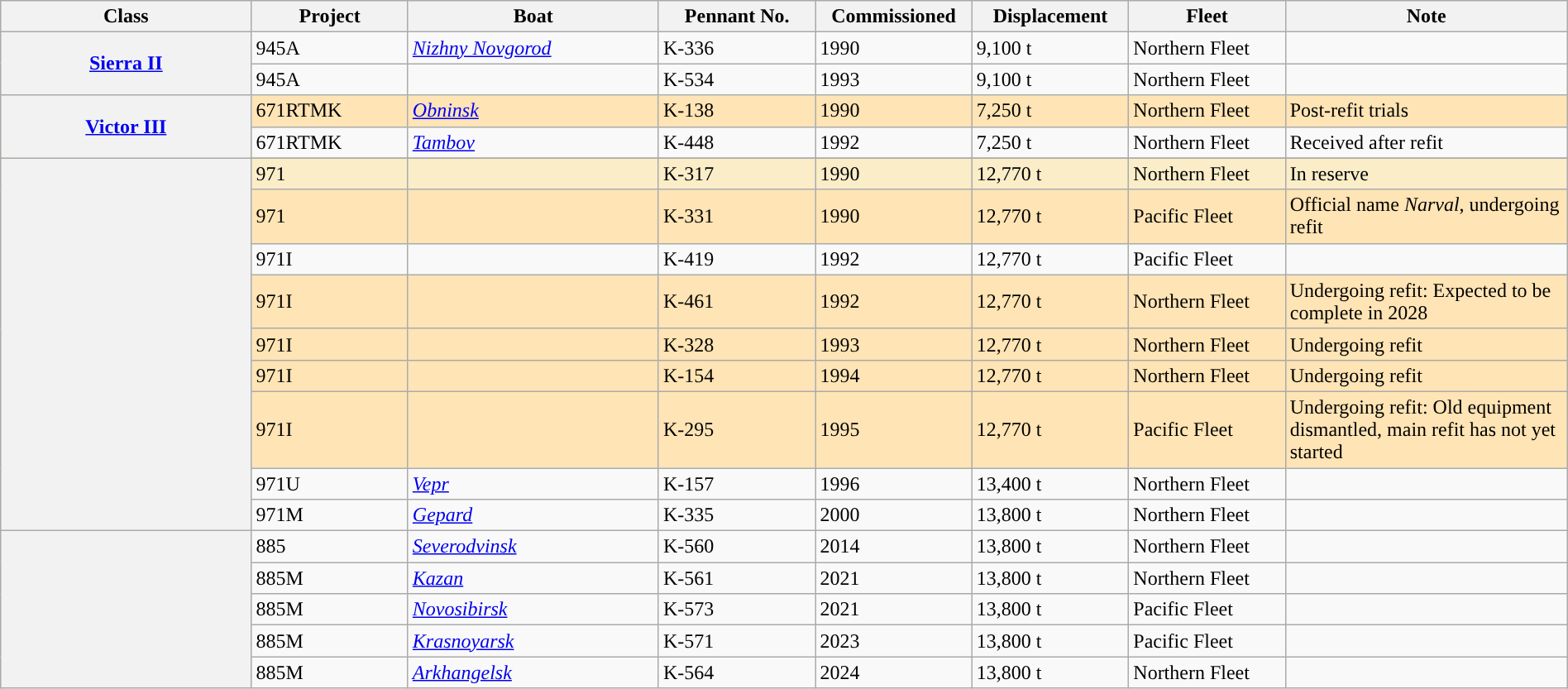<table class="wikitable sortable" style="margin:auto; width:100%;">
<tr>
<th style="text-align:center; width:16%;">Class</th>
<th style="text-align:center; width:10%;">Project</th>
<th style="text-align:center; width:16%;">Boat</th>
<th style="text-align:center; width:10%;">Pennant No.</th>
<th style="text-align:center; width:10%;">Commissioned</th>
<th style="text-align:center; width:10%;">Displacement</th>
<th style="text-align:center; width:10%;">Fleet</th>
<th style="text-align:center; width:18%;">Note</th>
</tr>
<tr>
<th rowspan="2"><a href='#'>Sierra II</a></th>
<td>945A</td>
<td><a href='#'><em>Nizhny Novgorod</em></a></td>
<td>K-336</td>
<td>1990</td>
<td>9,100 t</td>
<td>Northern Fleet</td>
<td></td>
</tr>
<tr>
<td>945A</td>
<td></td>
<td>K-534</td>
<td>1993</td>
<td>9,100 t</td>
<td>Northern Fleet</td>
<td></td>
</tr>
<tr style="background: #FFE4B5">
<th rowspan="2"><a href='#'>Victor III</a></th>
<td>671RTMK</td>
<td><a href='#'><em>Obninsk</em></a></td>
<td>K-138</td>
<td>1990</td>
<td>7,250 t</td>
<td>Northern Fleet</td>
<td>Post-refit trials</td>
</tr>
<tr>
<td>671RTMK</td>
<td><a href='#'><em>Tambov</em></a></td>
<td>K-448</td>
<td>1992</td>
<td>7,250 t</td>
<td>Northern Fleet</td>
<td>Received after refit</td>
</tr>
<tr style="background: #FFE4B5">
<th rowspan="10"></th>
</tr>
<tr style="background: #FAEDC8">
<td>971</td>
<td></td>
<td>K-317</td>
<td>1990</td>
<td>12,770 t</td>
<td>Northern Fleet</td>
<td>In reserve</td>
</tr>
<tr style="background: #FFE4B5">
<td>971</td>
<td></td>
<td>K-331</td>
<td>1990</td>
<td>12,770 t</td>
<td>Pacific Fleet</td>
<td>Official name <em>Narval</em>, undergoing refit</td>
</tr>
<tr>
<td>971I</td>
<td></td>
<td>K-419</td>
<td>1992</td>
<td>12,770 t</td>
<td>Pacific Fleet</td>
<td></td>
</tr>
<tr style="background: #FFE4B5">
<td>971I</td>
<td></td>
<td>K-461</td>
<td>1992</td>
<td>12,770 t</td>
<td>Northern Fleet</td>
<td> Undergoing refit: Expected to be complete in 2028</td>
</tr>
<tr style="background: #FFE4B5">
<td>971I</td>
<td></td>
<td>K-328</td>
<td>1993</td>
<td>12,770 t</td>
<td>Northern Fleet</td>
<td> Undergoing refit</td>
</tr>
<tr style="background: #FFE4B5">
<td>971I</td>
<td></td>
<td>K-154</td>
<td>1994</td>
<td>12,770 t</td>
<td>Northern Fleet</td>
<td>Undergoing refit</td>
</tr>
<tr style="background: #FFE4B5">
<td>971I</td>
<td></td>
<td>K-295</td>
<td>1995</td>
<td>12,770 t</td>
<td>Pacific Fleet</td>
<td> Undergoing refit: Old equipment dismantled, main refit has not yet started</td>
</tr>
<tr>
<td>971U</td>
<td><a href='#'><em>Vepr</em></a></td>
<td>K-157</td>
<td>1996</td>
<td>13,400 t</td>
<td>Northern Fleet</td>
<td></td>
</tr>
<tr>
<td>971M</td>
<td><a href='#'><em>Gepard</em></a></td>
<td>K-335</td>
<td>2000</td>
<td>13,800 t</td>
<td>Northern Fleet</td>
<td></td>
</tr>
<tr>
<th rowspan="5"></th>
<td>885</td>
<td><a href='#'><em>Severodvinsk</em></a></td>
<td>K-560</td>
<td>2014</td>
<td>13,800 t</td>
<td>Northern Fleet</td>
<td></td>
</tr>
<tr>
<td>885M</td>
<td><a href='#'><em>Kazan</em></a></td>
<td>K-561</td>
<td>2021</td>
<td>13,800 t</td>
<td>Northern Fleet</td>
<td></td>
</tr>
<tr>
<td>885M</td>
<td><a href='#'><em>Novosibirsk</em></a></td>
<td>K-573</td>
<td>2021</td>
<td>13,800 t</td>
<td>Pacific Fleet</td>
<td></td>
</tr>
<tr>
<td>885M</td>
<td><a href='#'><em>Krasnoyarsk</em></a></td>
<td>K-571</td>
<td>2023</td>
<td>13,800 t</td>
<td>Pacific Fleet</td>
<td></td>
</tr>
<tr>
<td>885M</td>
<td><a href='#'><em>Arkhangelsk</em></a></td>
<td>K-564</td>
<td>2024</td>
<td>13,800 t</td>
<td>Northern Fleet</td>
<td></td>
</tr>
</table>
